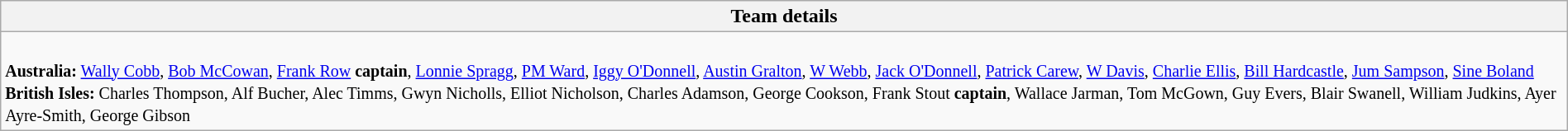<table class="wikitable collapsible collapsed" style="width:100%">
<tr>
<th>Team details</th>
</tr>
<tr>
<td><br><small><strong>Australia:</strong> <a href='#'>Wally Cobb</a>, <a href='#'>Bob McCowan</a>, <a href='#'>Frank Row</a> <strong>captain</strong>, <a href='#'>Lonnie Spragg</a>, <a href='#'>PM Ward</a>, <a href='#'>Iggy O'Donnell</a>, <a href='#'>Austin Gralton</a>, <a href='#'>W Webb</a>, <a href='#'>Jack O'Donnell</a>, <a href='#'>Patrick Carew</a>, <a href='#'>W Davis</a>, <a href='#'>Charlie Ellis</a>, <a href='#'>Bill Hardcastle</a>, <a href='#'>Jum Sampson</a>, <a href='#'>Sine Boland</a><br>
<strong>British Isles:</strong> Charles Thompson, Alf Bucher, Alec Timms, Gwyn Nicholls, Elliot Nicholson, Charles Adamson, George Cookson, Frank Stout <strong>captain</strong>, Wallace Jarman, Tom McGown, Guy Evers, Blair Swanell, William Judkins, Ayer Ayre-Smith, George Gibson</small>
</td>
</tr>
</table>
